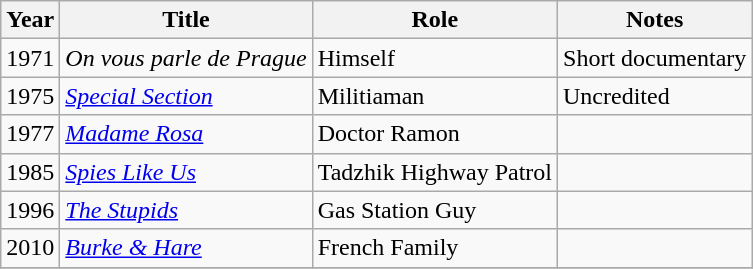<table class="wikitable">
<tr>
<th>Year</th>
<th>Title</th>
<th>Role</th>
<th>Notes</th>
</tr>
<tr>
<td>1971</td>
<td><em>On vous parle de Prague</em></td>
<td>Himself</td>
<td>Short documentary</td>
</tr>
<tr>
<td>1975</td>
<td><em><a href='#'>Special Section</a></em></td>
<td>Militiaman</td>
<td>Uncredited</td>
</tr>
<tr>
<td>1977</td>
<td><em><a href='#'>Madame Rosa</a></em></td>
<td>Doctor Ramon</td>
<td></td>
</tr>
<tr>
<td>1985</td>
<td><em><a href='#'>Spies Like Us</a></em></td>
<td>Tadzhik Highway Patrol</td>
<td></td>
</tr>
<tr>
<td>1996</td>
<td><em><a href='#'>The Stupids</a></em></td>
<td>Gas Station Guy</td>
<td></td>
</tr>
<tr>
<td>2010</td>
<td><em><a href='#'>Burke & Hare</a></em></td>
<td>French Family</td>
<td></td>
</tr>
<tr>
</tr>
</table>
